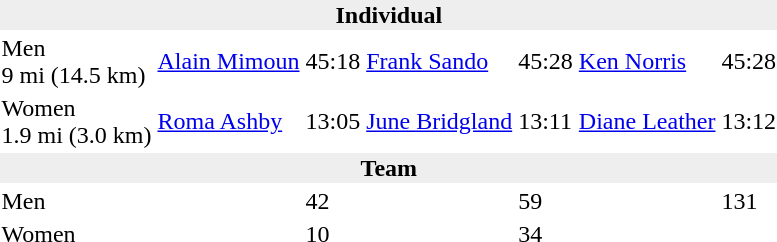<table>
<tr>
<td colspan=7 bgcolor=#eeeeee style=text-align:center;><strong>Individual</strong></td>
</tr>
<tr>
<td>Men<br>9 mi (14.5 km)</td>
<td><a href='#'>Alain Mimoun</a><br></td>
<td>45:18</td>
<td><a href='#'>Frank Sando</a><br></td>
<td>45:28</td>
<td><a href='#'>Ken Norris</a><br></td>
<td>45:28</td>
</tr>
<tr>
<td>Women<br>1.9 mi (3.0 km)</td>
<td><a href='#'>Roma Ashby</a><br></td>
<td>13:05</td>
<td><a href='#'>June Bridgland</a><br></td>
<td>13:11</td>
<td><a href='#'>Diane Leather</a><br></td>
<td>13:12</td>
</tr>
<tr>
<td colspan=7 bgcolor=#eeeeee style=text-align:center;><strong>Team</strong></td>
</tr>
<tr>
<td>Men</td>
<td></td>
<td>42</td>
<td></td>
<td>59</td>
<td></td>
<td>131</td>
</tr>
<tr>
<td>Women</td>
<td></td>
<td>10</td>
<td></td>
<td>34</td>
<td></td>
<td></td>
</tr>
</table>
